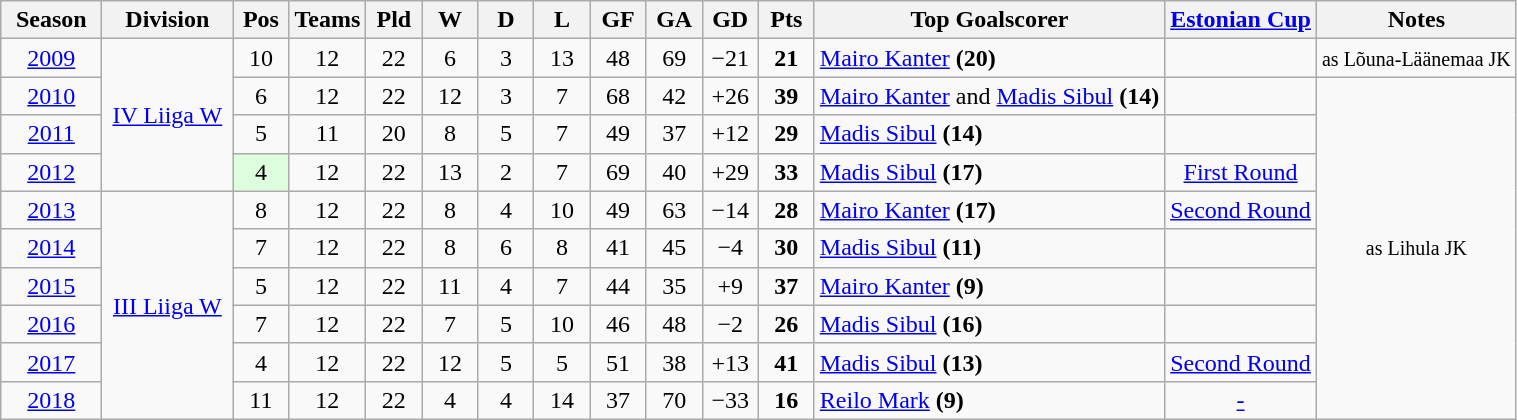<table class="wikitable">
<tr>
<th width=60px>Season</th>
<th width=80px>Division</th>
<th width=30px>Pos</th>
<th width=30px>Teams</th>
<th width=30px>Pld</th>
<th width=30px>W</th>
<th width=30px>D</th>
<th width=30px>L</th>
<th width=30px>GF</th>
<th width=30px>GA</th>
<th width=30px>GD</th>
<th width=30px>Pts</th>
<th>Top Goalscorer</th>
<th><a href='#'>Estonian Cup</a></th>
<th>Notes</th>
</tr>
<tr align=center>
<td><a href='#'>2009</a></td>
<td rowspan=4><a href='#'>IV Liiga W</a></td>
<td>10</td>
<td>12</td>
<td>22</td>
<td>6</td>
<td>3</td>
<td>13</td>
<td>48</td>
<td>69</td>
<td>−21</td>
<td><strong>21</strong></td>
<td align=left><a href='#'>Mairo Kanter</a> <strong>(20)</strong></td>
<td></td>
<td rowspan=1><small>as Lõuna-Läänemaa JK</small></td>
</tr>
<tr align=center>
<td><a href='#'>2010</a></td>
<td>6</td>
<td>12</td>
<td>22</td>
<td>12</td>
<td>3</td>
<td>7</td>
<td>68</td>
<td>42</td>
<td>+26</td>
<td><strong>39</strong></td>
<td align=left><a href='#'>Mairo Kanter</a> and <a href='#'>Madis Sibul</a> <strong>(14)</strong></td>
<td></td>
<td rowspan=10><small>as Lihula JK</small></td>
</tr>
<tr align=center>
<td><a href='#'>2011</a></td>
<td>5</td>
<td>11</td>
<td>20</td>
<td>8</td>
<td>5</td>
<td>7</td>
<td>49</td>
<td>37</td>
<td>+12</td>
<td><strong>29</strong></td>
<td align=left><a href='#'>Madis Sibul</a> <strong>(14)</strong></td>
<td></td>
</tr>
<tr align=center>
<td><a href='#'>2012</a></td>
<td bgcolor="#DDFFDD">4</td>
<td>12</td>
<td>22</td>
<td>13</td>
<td>2</td>
<td>7</td>
<td>69</td>
<td>40</td>
<td>+29</td>
<td><strong>33</strong></td>
<td align=left><a href='#'>Madis Sibul</a> <strong>(17)</strong></td>
<td><a href='#'>First Round</a></td>
</tr>
<tr align=center>
<td><a href='#'>2013</a></td>
<td rowspan=7><a href='#'>III Liiga W</a></td>
<td>8</td>
<td>12</td>
<td>22</td>
<td>8</td>
<td>4</td>
<td>10</td>
<td>49</td>
<td>63</td>
<td>−14</td>
<td><strong>28</strong></td>
<td align=left><a href='#'>Mairo Kanter</a> <strong>(17)</strong></td>
<td><a href='#'>Second Round</a></td>
</tr>
<tr align=center>
<td><a href='#'>2014</a></td>
<td>7</td>
<td>12</td>
<td>22</td>
<td>8</td>
<td>6</td>
<td>8</td>
<td>41</td>
<td>45</td>
<td>−4</td>
<td><strong>30</strong></td>
<td align=left><a href='#'>Madis Sibul</a> <strong>(11)</strong></td>
<td></td>
</tr>
<tr align=center>
<td><a href='#'>2015</a></td>
<td>5</td>
<td>12</td>
<td>22</td>
<td>11</td>
<td>4</td>
<td>7</td>
<td>44</td>
<td>35</td>
<td>+9</td>
<td><strong>37</strong></td>
<td align=left><a href='#'>Mairo Kanter</a> <strong>(9)</strong></td>
<td></td>
</tr>
<tr align=center>
<td><a href='#'>2016</a></td>
<td>7</td>
<td>12</td>
<td>22</td>
<td>7</td>
<td>5</td>
<td>10</td>
<td>46</td>
<td>48</td>
<td>−2</td>
<td><strong>26</strong></td>
<td align=left><a href='#'>Madis Sibul</a> <strong>(16)</strong></td>
<td></td>
</tr>
<tr align=center>
<td><a href='#'>2017</a></td>
<td>4</td>
<td>12</td>
<td>22</td>
<td>12</td>
<td>5</td>
<td>5</td>
<td>51</td>
<td>38</td>
<td>+13</td>
<td><strong>41</strong></td>
<td align=left><a href='#'>Madis Sibul</a> <strong>(13)</strong></td>
<td><a href='#'>Second Round</a></td>
</tr>
<tr align=center>
<td><a href='#'>2018</a></td>
<td>11</td>
<td>12</td>
<td>22</td>
<td>4</td>
<td>4</td>
<td>14</td>
<td>37</td>
<td>70</td>
<td>−33</td>
<td><strong>16</strong></td>
<td align=left><a href='#'>Reilo Mark</a> <strong>(9)</strong></td>
<td><a href='#'>-</a></td>
</tr>
</table>
